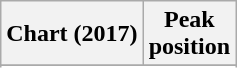<table class="wikitable sortable plainrowheaders" style="text-align:center">
<tr>
<th scope="col">Chart (2017)</th>
<th scope="col">Peak<br> position</th>
</tr>
<tr>
</tr>
<tr>
</tr>
<tr>
</tr>
</table>
